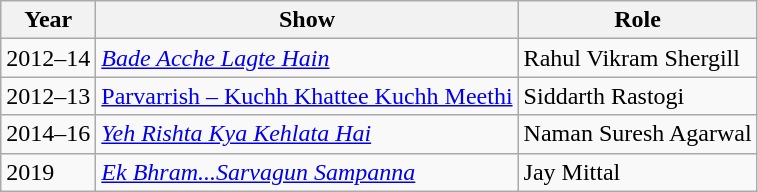<table class="wikitable" style="text align-center;">
<tr>
<th>Year</th>
<th>Show</th>
<th>Role</th>
</tr>
<tr>
<td>2012–14</td>
<td><em><a href='#'>Bade Acche Lagte Hain</a></em></td>
<td>Rahul Vikram Shergill</td>
</tr>
<tr>
<td>2012–13</td>
<td><a href='#'>Parvarrish – Kuchh Khattee Kuchh Meethi</a></td>
<td>Siddarth Rastogi</td>
</tr>
<tr>
<td>2014–16</td>
<td><em><a href='#'>Yeh Rishta Kya Kehlata Hai</a></em></td>
<td>Naman Suresh Agarwal</td>
</tr>
<tr>
<td>2019</td>
<td><em><a href='#'>Ek Bhram...Sarvagun Sampanna</a></em></td>
<td>Jay Mittal</td>
</tr>
</table>
